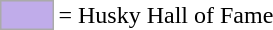<table>
<tr>
<td style="background-color:#C0ACEA; border:1px solid #aaaaaa; width:2em;"></td>
<td>= Husky Hall of Fame</td>
</tr>
</table>
